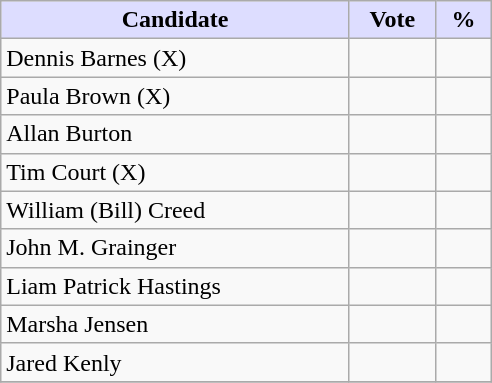<table class="wikitable">
<tr>
<th style="background:#ddf; width:225px;">Candidate</th>
<th style="background:#ddf; width:50px;">Vote</th>
<th style="background:#ddf; width:30px;">%</th>
</tr>
<tr>
<td>Dennis Barnes (X)</td>
<td></td>
<td></td>
</tr>
<tr>
<td>Paula Brown (X)</td>
<td></td>
<td></td>
</tr>
<tr>
<td>Allan Burton</td>
<td></td>
<td></td>
</tr>
<tr>
<td>Tim Court (X)</td>
<td></td>
<td></td>
</tr>
<tr>
<td>William (Bill) Creed</td>
<td></td>
<td></td>
</tr>
<tr>
<td>John M. Grainger</td>
<td></td>
<td></td>
</tr>
<tr>
<td>Liam Patrick Hastings</td>
<td></td>
<td></td>
</tr>
<tr>
<td>Marsha Jensen</td>
<td></td>
<td></td>
</tr>
<tr>
<td>Jared Kenly</td>
<td></td>
<td></td>
</tr>
<tr>
</tr>
</table>
